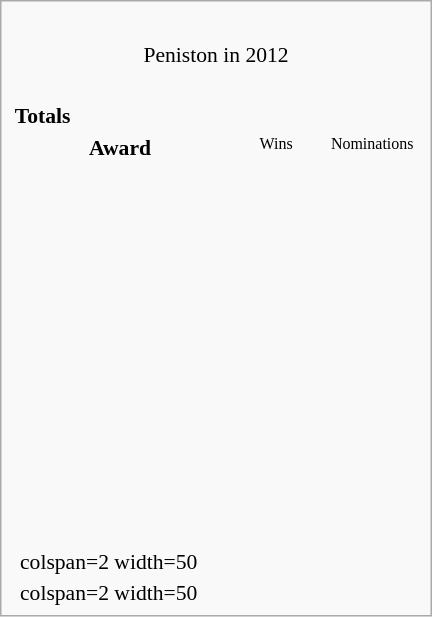<table class=infobox style="width:20em; text-align:left; font-size:90%; vertical-align:middle; background-color:#white;">
<tr>
<th colspan=2></th>
</tr>
<tr>
<td colspan=3 style="text-align:center;"><br>Peniston in 2012</td>
</tr>
<tr>
<td colspan=3><br><table class="collapsible collapsed" width=100%>
<tr>
<th colspan=3 style="background-color#d9e8ff" text-align:center;">Totals</th>
</tr>
<tr style="background-color#d9e8ff; text-align:center;">
<th style="vertical-align: middle;">Award</th>
<td style="background#cceecc; font-size:8pt;" width="60px">Wins</td>
<td style="background#eecccc; font-size:8pt;" width="60px">Nominations</td>
</tr>
<tr>
<td align=center><br></td>
<td></td>
<td></td>
</tr>
<tr>
<td align=center><br></td>
<td></td>
<td></td>
</tr>
<tr>
<td align=center><br></td>
<td></td>
<td></td>
</tr>
<tr>
<td align=center><br></td>
<td></td>
<td></td>
</tr>
<tr>
<td align=center><br></td>
<td></td>
<td></td>
</tr>
<tr>
<td align=center><br></td>
<td></td>
<td></td>
</tr>
<tr>
<td align=center><br></td>
<td></td>
<td></td>
</tr>
<tr>
<td align=center><br></td>
<td></td>
<td></td>
</tr>
<tr>
<td align=center><br></td>
<td></td>
<td></td>
</tr>
<tr>
<td align=center><br></td>
<td></td>
<td></td>
</tr>
<tr>
<td align=center><br></td>
<td></td>
<td></td>
</tr>
<tr>
<td align=center><br></td>
<td></td>
<td></td>
</tr>
</table>
</td>
</tr>
<tr style="background-color#d9e8ff">
<td></td>
<td>colspan=2 width=50 </td>
</tr>
<tr>
<td></td>
<td>colspan=2 width=50 </td>
</tr>
</table>
